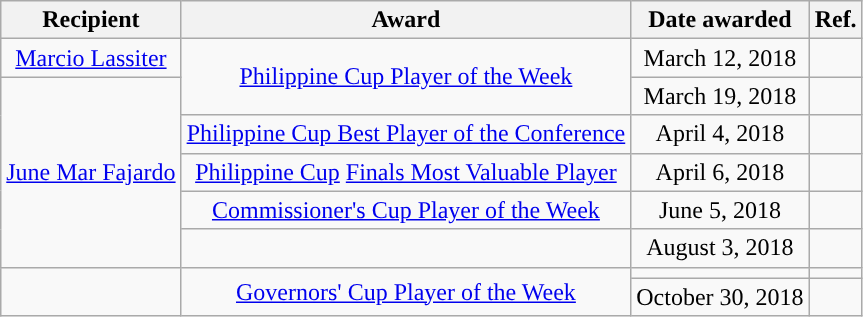<table class="wikitable sortable sortable" style="text-align: center">
<tr>
<th>Recipient</th>
<th>Award</th>
<th>Date awarded</th>
<th>Ref.</th>
</tr>
<tr>
<td><a href='#'>Marcio Lassiter</a></td>
<td rowspan=2><a href='#'>Philippine Cup Player of the Week</a></td>
<td>March 12, 2018</td>
<td></td>
</tr>
<tr>
<td rowspan=5><a href='#'>June Mar Fajardo</a></td>
<td>March 19, 2018</td>
<td></td>
</tr>
<tr>
<td><a href='#'>Philippine Cup Best Player of the Conference</a></td>
<td>April 4, 2018</td>
<td></td>
</tr>
<tr>
<td><a href='#'>Philippine Cup</a> <a href='#'>Finals Most Valuable Player</a></td>
<td>April 6, 2018</td>
<td></td>
</tr>
<tr>
<td><a href='#'>Commissioner's Cup Player of the Week</a></td>
<td>June 5, 2018</td>
<td></td>
</tr>
<tr>
<td></td>
<td>August 3, 2018</td>
<td></td>
</tr>
<tr>
<td rowspan=2></td>
<td rowspan=2><a href='#'>Governors' Cup Player of the Week</a></td>
<td></td>
<td></td>
</tr>
<tr>
<td>October 30, 2018</td>
<td></td>
</tr>
</table>
